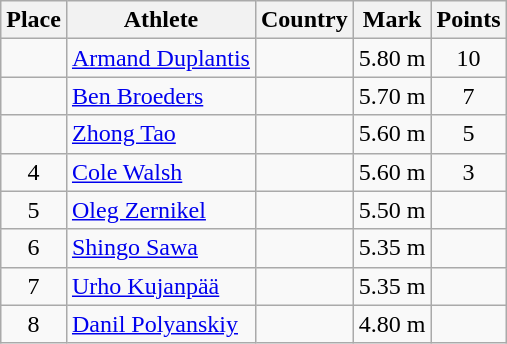<table class="wikitable">
<tr>
<th>Place</th>
<th>Athlete</th>
<th>Country</th>
<th>Mark</th>
<th>Points</th>
</tr>
<tr>
<td align=center></td>
<td><a href='#'>Armand Duplantis</a></td>
<td></td>
<td>5.80 m</td>
<td align=center>10</td>
</tr>
<tr>
<td align=center></td>
<td><a href='#'>Ben Broeders</a></td>
<td></td>
<td>5.70 m</td>
<td align=center>7</td>
</tr>
<tr>
<td align=center></td>
<td><a href='#'>Zhong Tao</a></td>
<td></td>
<td>5.60 m</td>
<td align=center>5</td>
</tr>
<tr>
<td align=center>4</td>
<td><a href='#'>Cole Walsh</a></td>
<td></td>
<td>5.60 m</td>
<td align=center>3</td>
</tr>
<tr>
<td align=center>5</td>
<td><a href='#'>Oleg Zernikel</a></td>
<td></td>
<td>5.50 m</td>
<td align=center></td>
</tr>
<tr>
<td align=center>6</td>
<td><a href='#'>Shingo Sawa</a></td>
<td></td>
<td>5.35 m</td>
<td align=center></td>
</tr>
<tr>
<td align=center>7</td>
<td><a href='#'>Urho Kujanpää</a></td>
<td></td>
<td>5.35 m</td>
<td align=center></td>
</tr>
<tr>
<td align=center>8</td>
<td><a href='#'>Danil Polyanskiy</a></td>
<td></td>
<td>4.80 m</td>
<td align=center></td>
</tr>
</table>
